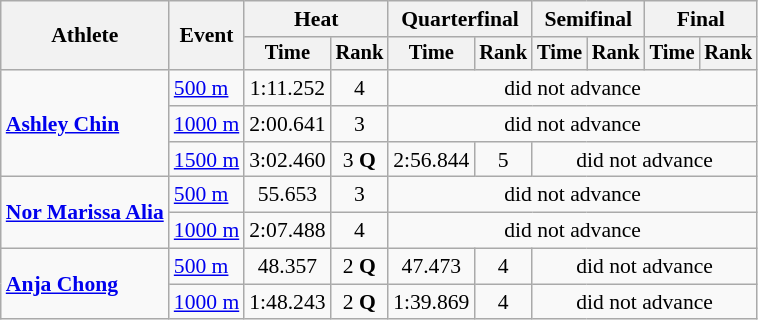<table class="wikitable" style="font-size:90%">
<tr>
<th rowspan=2>Athlete</th>
<th rowspan=2>Event</th>
<th colspan=2>Heat</th>
<th colspan=2>Quarterfinal</th>
<th colspan=2>Semifinal</th>
<th colspan=2>Final</th>
</tr>
<tr style="font-size:95%">
<th>Time</th>
<th>Rank</th>
<th>Time</th>
<th>Rank</th>
<th>Time</th>
<th>Rank</th>
<th>Time</th>
<th>Rank</th>
</tr>
<tr align=center>
<td align=left rowspan=3><strong><a href='#'> Ashley Chin</a></strong></td>
<td align=left><a href='#'>500 m</a></td>
<td>1:11.252</td>
<td>4</td>
<td colspan=6>did not advance</td>
</tr>
<tr align=center>
<td align=left><a href='#'>1000 m</a></td>
<td>2:00.641</td>
<td>3</td>
<td colspan=6>did not advance</td>
</tr>
<tr align=center>
<td align=left><a href='#'>1500 m</a></td>
<td>3:02.460</td>
<td>3 <strong>Q</strong></td>
<td>2:56.844</td>
<td>5</td>
<td colspan=4>did not advance</td>
</tr>
<tr align=center>
<td align=left rowspan=2><strong><a href='#'>Nor Marissa Alia </a></strong></td>
<td align=left><a href='#'>500 m</a></td>
<td>55.653</td>
<td>3</td>
<td colspan=6>did not advance</td>
</tr>
<tr align=center>
<td align=left><a href='#'>1000 m</a></td>
<td>2:07.488</td>
<td>4</td>
<td colspan=6>did not advance</td>
</tr>
<tr align=center>
<td align=left rowspan=2><strong><a href='#'>Anja Chong  </a></strong></td>
<td align=left><a href='#'>500 m</a></td>
<td>48.357</td>
<td>2 <strong>Q</strong></td>
<td>47.473</td>
<td>4</td>
<td colspan=4>did not advance</td>
</tr>
<tr align=center>
<td align=left><a href='#'>1000 m</a></td>
<td>1:48.243</td>
<td>2 <strong>Q</strong></td>
<td>1:39.869</td>
<td>4</td>
<td colspan=4>did not advance</td>
</tr>
</table>
